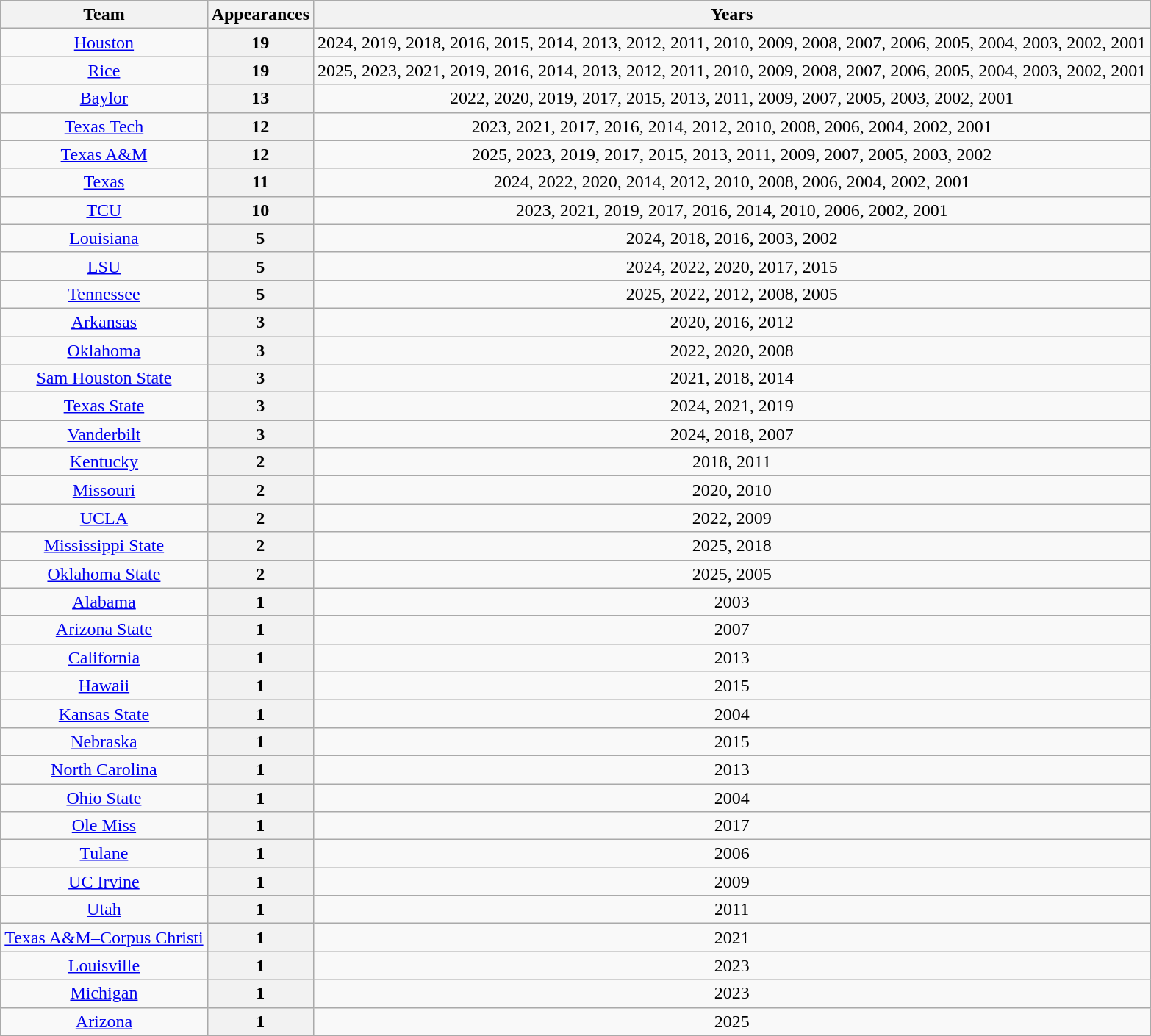<table class="wikitable sortable plainrowheaders" style="text-align:center;">
<tr>
<th scope="col">Team</th>
<th scope="col">Appearances</th>
<th scope="col">Years</th>
</tr>
<tr>
<td><a href='#'>Houston</a></td>
<th scope="row" style="text-align:center">19</th>
<td>2024, 2019, 2018, 2016, 2015, 2014, 2013, 2012, 2011, 2010, 2009, 2008, 2007, 2006, 2005, 2004, 2003, 2002, 2001</td>
</tr>
<tr>
<td><a href='#'>Rice</a></td>
<th scope="row" style="text-align:center">19</th>
<td>2025, 2023, 2021, 2019, 2016, 2014, 2013, 2012, 2011, 2010, 2009, 2008, 2007, 2006, 2005, 2004, 2003, 2002, 2001</td>
</tr>
<tr>
<td><a href='#'>Baylor</a></td>
<th scope="row" style="text-align:center">13</th>
<td>2022, 2020, 2019, 2017, 2015, 2013, 2011, 2009, 2007, 2005, 2003, 2002, 2001</td>
</tr>
<tr>
<td><a href='#'>Texas Tech</a></td>
<th scope="row" style="text-align:center">12</th>
<td>2023, 2021, 2017, 2016, 2014, 2012, 2010, 2008, 2006, 2004, 2002, 2001</td>
</tr>
<tr>
<td><a href='#'>Texas A&M</a></td>
<th scope="row" style="text-align:center">12</th>
<td>2025, 2023, 2019, 2017, 2015, 2013, 2011, 2009, 2007, 2005, 2003, 2002</td>
</tr>
<tr>
<td><a href='#'>Texas</a></td>
<th scope="row" style="text-align:center">11</th>
<td>2024, 2022, 2020, 2014, 2012, 2010, 2008, 2006, 2004, 2002, 2001</td>
</tr>
<tr>
<td><a href='#'>TCU</a></td>
<th scope="row" style="text-align:center">10</th>
<td>2023, 2021, 2019, 2017, 2016, 2014, 2010, 2006, 2002, 2001</td>
</tr>
<tr>
<td><a href='#'>Louisiana</a></td>
<th scope="row" style="text-align:center">5</th>
<td>2024, 2018, 2016, 2003, 2002</td>
</tr>
<tr>
<td><a href='#'>LSU</a></td>
<th scope="row" style="text-align:center">5</th>
<td>2024, 2022, 2020, 2017, 2015</td>
</tr>
<tr>
<td><a href='#'>Tennessee</a></td>
<th scope="row" style="text-align:center">5</th>
<td>2025, 2022, 2012, 2008, 2005</td>
</tr>
<tr>
<td><a href='#'>Arkansas</a></td>
<th scope="row" style="text-align:center">3</th>
<td>2020, 2016, 2012</td>
</tr>
<tr>
<td><a href='#'>Oklahoma</a></td>
<th scope="row" style="text-align:center">3</th>
<td>2022, 2020, 2008</td>
</tr>
<tr>
<td><a href='#'>Sam Houston State</a></td>
<th scope="row" style="text-align:center">3</th>
<td>2021, 2018, 2014</td>
</tr>
<tr>
<td><a href='#'>Texas State</a></td>
<th scope="row" style="text-align:center">3</th>
<td>2024, 2021, 2019</td>
</tr>
<tr>
<td><a href='#'>Vanderbilt</a></td>
<th scope="row" style="text-align:center">3</th>
<td>2024, 2018, 2007</td>
</tr>
<tr>
<td><a href='#'>Kentucky</a></td>
<th scope="row" style="text-align:center">2</th>
<td>2018, 2011</td>
</tr>
<tr>
<td><a href='#'>Missouri</a></td>
<th scope="row" style="text-align:center">2</th>
<td>2020, 2010</td>
</tr>
<tr>
<td><a href='#'>UCLA</a></td>
<th scope="row" style="text-align:center">2</th>
<td>2022, 2009</td>
</tr>
<tr>
<td><a href='#'>Mississippi State</a></td>
<th scope="row" style="text-align:center">2</th>
<td>2025, 2018</td>
</tr>
<tr>
<td><a href='#'>Oklahoma State</a></td>
<th scope="row" style="text-align:center">2</th>
<td>2025, 2005</td>
</tr>
<tr>
<td><a href='#'>Alabama</a></td>
<th scope="row" style="text-align:center">1</th>
<td>2003</td>
</tr>
<tr>
<td><a href='#'>Arizona State</a></td>
<th scope="row" style="text-align:center">1</th>
<td>2007</td>
</tr>
<tr>
<td><a href='#'>California</a></td>
<th scope="row" style="text-align:center">1</th>
<td>2013</td>
</tr>
<tr>
<td><a href='#'>Hawaii</a></td>
<th scope="row" style="text-align:center">1</th>
<td>2015</td>
</tr>
<tr>
<td><a href='#'>Kansas State</a></td>
<th scope="row" style="text-align:center">1</th>
<td>2004</td>
</tr>
<tr>
<td><a href='#'>Nebraska</a></td>
<th scope="row" style="text-align:center">1</th>
<td>2015</td>
</tr>
<tr>
<td><a href='#'>North Carolina</a></td>
<th scope="row" style="text-align:center">1</th>
<td>2013</td>
</tr>
<tr>
<td><a href='#'>Ohio State</a></td>
<th scope="row" style="text-align:center">1</th>
<td>2004</td>
</tr>
<tr>
<td><a href='#'>Ole Miss</a></td>
<th scope="row" style="text-align:center">1</th>
<td>2017</td>
</tr>
<tr>
<td><a href='#'>Tulane</a></td>
<th scope="row" style="text-align:center">1</th>
<td>2006</td>
</tr>
<tr>
<td><a href='#'>UC Irvine</a></td>
<th scope="row" style="text-align:center">1</th>
<td>2009</td>
</tr>
<tr>
<td><a href='#'>Utah</a></td>
<th scope="row" style="text-align:center">1</th>
<td>2011</td>
</tr>
<tr>
<td><a href='#'>Texas A&M–Corpus Christi</a></td>
<th scope="row" style="text-align:center">1</th>
<td>2021</td>
</tr>
<tr>
<td><a href='#'>Louisville</a></td>
<th scope="row" style="text-align:center">1</th>
<td>2023</td>
</tr>
<tr>
<td><a href='#'>Michigan</a></td>
<th scope="row" style="text-align:center">1</th>
<td>2023</td>
</tr>
<tr>
<td><a href='#'>Arizona</a></td>
<th scope="row" style="text-align:center">1</th>
<td>2025</td>
</tr>
<tr>
</tr>
</table>
